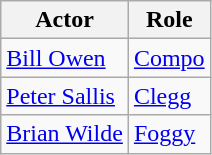<table class="wikitable">
<tr>
<th>Actor</th>
<th>Role</th>
</tr>
<tr>
<td><a href='#'>Bill Owen</a></td>
<td><a href='#'>Compo</a></td>
</tr>
<tr>
<td><a href='#'>Peter Sallis</a></td>
<td><a href='#'>Clegg</a></td>
</tr>
<tr>
<td><a href='#'>Brian Wilde</a></td>
<td><a href='#'>Foggy</a></td>
</tr>
</table>
